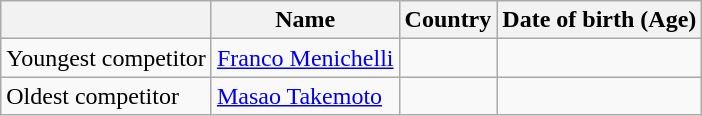<table class="wikitable sortable">
<tr>
<th></th>
<th>Name</th>
<th>Country</th>
<th>Date of birth (Age)</th>
</tr>
<tr>
<td>Youngest competitor</td>
<td><a href='#'>Franco Menichelli</a></td>
<td></td>
<td></td>
</tr>
<tr>
<td>Oldest competitor</td>
<td><a href='#'>Masao Takemoto</a></td>
<td></td>
<td></td>
</tr>
</table>
